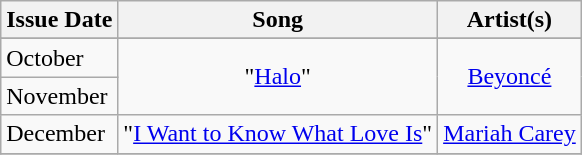<table class=wikitable>
<tr>
<th>Issue Date</th>
<th>Song</th>
<th>Artist(s)</th>
</tr>
<tr>
</tr>
<tr>
<td>October</td>
<td rowspan=2 align=center>"<a href='#'>Halo</a>"</td>
<td rowspan=2 align=center><a href='#'>Beyoncé</a></td>
</tr>
<tr>
<td>November</td>
</tr>
<tr>
<td>December</td>
<td>"<a href='#'>I Want to Know What Love Is</a>"</td>
<td><a href='#'>Mariah Carey</a></td>
</tr>
<tr>
</tr>
</table>
